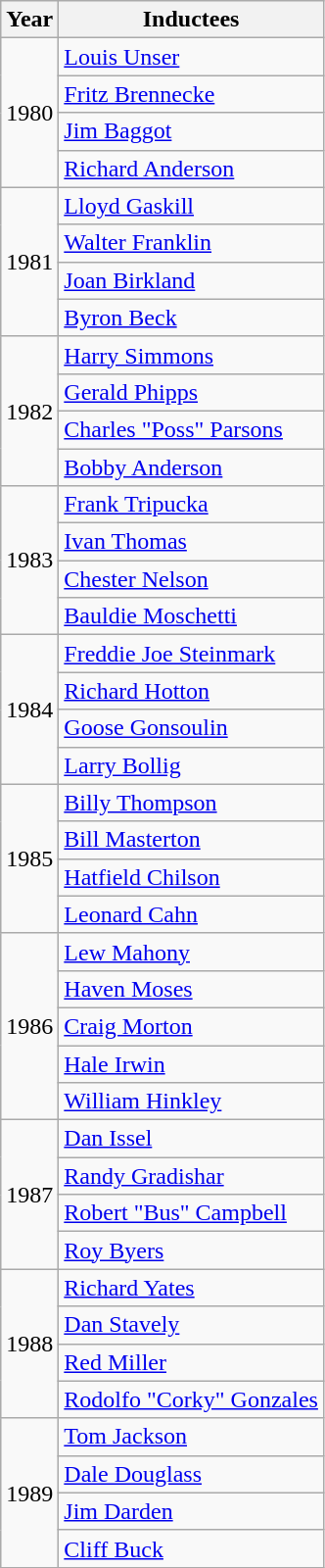<table class="wikitable">
<tr>
<th>Year</th>
<th colspan="6">Inductees</th>
</tr>
<tr>
<td rowspan="4">1980</td>
<td><a href='#'>Louis Unser</a></td>
</tr>
<tr>
<td><a href='#'>Fritz Brennecke</a></td>
</tr>
<tr>
<td><a href='#'>Jim Baggot</a></td>
</tr>
<tr>
<td><a href='#'>Richard Anderson</a></td>
</tr>
<tr>
<td rowspan="4">1981</td>
<td><a href='#'>Lloyd Gaskill</a></td>
</tr>
<tr>
<td><a href='#'>Walter Franklin</a></td>
</tr>
<tr>
<td><a href='#'>Joan Birkland</a></td>
</tr>
<tr>
<td><a href='#'>Byron Beck</a></td>
</tr>
<tr>
<td rowspan="4">1982</td>
<td><a href='#'>Harry Simmons</a></td>
</tr>
<tr>
<td><a href='#'>Gerald Phipps</a></td>
</tr>
<tr>
<td><a href='#'>Charles "Poss" Parsons</a></td>
</tr>
<tr>
<td><a href='#'>Bobby Anderson</a></td>
</tr>
<tr>
<td rowspan="4">1983</td>
<td><a href='#'>Frank Tripucka</a></td>
</tr>
<tr>
<td><a href='#'>Ivan Thomas</a></td>
</tr>
<tr>
<td><a href='#'>Chester Nelson</a></td>
</tr>
<tr>
<td><a href='#'>Bauldie Moschetti</a></td>
</tr>
<tr>
<td rowspan="4">1984</td>
<td><a href='#'>Freddie Joe Steinmark</a></td>
</tr>
<tr>
<td><a href='#'>Richard Hotton</a></td>
</tr>
<tr>
<td><a href='#'>Goose Gonsoulin</a></td>
</tr>
<tr>
<td><a href='#'>Larry Bollig</a></td>
</tr>
<tr>
<td rowspan="4">1985</td>
<td><a href='#'>Billy Thompson</a></td>
</tr>
<tr>
<td><a href='#'>Bill Masterton</a></td>
</tr>
<tr>
<td><a href='#'>Hatfield Chilson</a></td>
</tr>
<tr>
<td><a href='#'>Leonard Cahn</a></td>
</tr>
<tr>
<td rowspan="5">1986</td>
<td><a href='#'>Lew Mahony</a></td>
</tr>
<tr>
<td><a href='#'>Haven Moses</a></td>
</tr>
<tr>
<td><a href='#'>Craig Morton</a></td>
</tr>
<tr>
<td><a href='#'>Hale Irwin</a></td>
</tr>
<tr>
<td><a href='#'>William Hinkley</a></td>
</tr>
<tr>
<td rowspan="4">1987</td>
<td><a href='#'>Dan Issel</a></td>
</tr>
<tr>
<td><a href='#'>Randy Gradishar</a></td>
</tr>
<tr>
<td><a href='#'>Robert "Bus" Campbell</a></td>
</tr>
<tr>
<td><a href='#'>Roy Byers</a></td>
</tr>
<tr>
<td rowspan="4">1988</td>
<td><a href='#'>Richard Yates</a></td>
</tr>
<tr>
<td><a href='#'>Dan Stavely</a></td>
</tr>
<tr>
<td><a href='#'>Red Miller</a></td>
</tr>
<tr>
<td><a href='#'>Rodolfo "Corky" Gonzales</a></td>
</tr>
<tr>
<td rowspan="4">1989</td>
<td><a href='#'>Tom Jackson</a></td>
</tr>
<tr>
<td><a href='#'>Dale Douglass</a></td>
</tr>
<tr>
<td><a href='#'>Jim Darden</a></td>
</tr>
<tr>
<td><a href='#'>Cliff Buck</a></td>
</tr>
</table>
